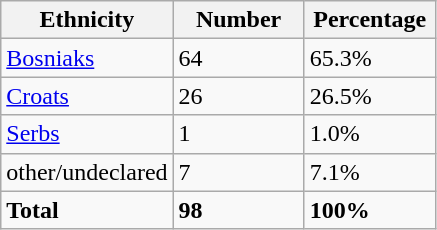<table class="wikitable">
<tr>
<th width="100px">Ethnicity</th>
<th width="80px">Number</th>
<th width="80px">Percentage</th>
</tr>
<tr>
<td><a href='#'>Bosniaks</a></td>
<td>64</td>
<td>65.3%</td>
</tr>
<tr>
<td><a href='#'>Croats</a></td>
<td>26</td>
<td>26.5%</td>
</tr>
<tr>
<td><a href='#'>Serbs</a></td>
<td>1</td>
<td>1.0%</td>
</tr>
<tr>
<td>other/undeclared</td>
<td>7</td>
<td>7.1%</td>
</tr>
<tr>
<td><strong>Total</strong></td>
<td><strong>98</strong></td>
<td><strong>100%</strong></td>
</tr>
</table>
